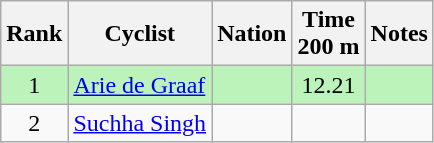<table class="wikitable sortable" style="text-align:center">
<tr>
<th>Rank</th>
<th>Cyclist</th>
<th>Nation</th>
<th>Time<br>200 m</th>
<th>Notes</th>
</tr>
<tr bgcolor=bbf3bb>
<td>1</td>
<td align=left><a href='#'>Arie de Graaf</a></td>
<td align=left></td>
<td>12.21</td>
<td></td>
</tr>
<tr>
<td>2</td>
<td align=left><a href='#'>Suchha Singh</a></td>
<td align=left></td>
<td></td>
<td></td>
</tr>
</table>
